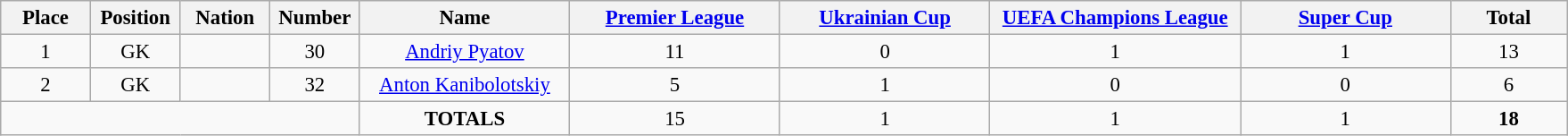<table class="wikitable" style="font-size: 95%; text-align: center;">
<tr>
<th width=60>Place</th>
<th width=60>Position</th>
<th width=60>Nation</th>
<th width=60>Number</th>
<th width=150>Name</th>
<th width=150><a href='#'>Premier League</a></th>
<th width=150><a href='#'>Ukrainian Cup</a></th>
<th width=180><a href='#'>UEFA Champions League</a></th>
<th width=150><a href='#'>Super Cup</a></th>
<th width=80><strong>Total</strong></th>
</tr>
<tr>
<td>1</td>
<td>GK</td>
<td></td>
<td>30</td>
<td><a href='#'>Andriy Pyatov</a></td>
<td>11</td>
<td>0</td>
<td>1</td>
<td>1</td>
<td>13</td>
</tr>
<tr>
<td>2</td>
<td>GK</td>
<td></td>
<td>32</td>
<td><a href='#'>Anton Kanibolotskiy</a></td>
<td>5</td>
<td>1</td>
<td>0</td>
<td>0</td>
<td>6</td>
</tr>
<tr>
<td colspan="4"></td>
<td><strong>TOTALS</strong></td>
<td>15</td>
<td>1</td>
<td>1</td>
<td>1</td>
<td><strong>18</strong></td>
</tr>
</table>
